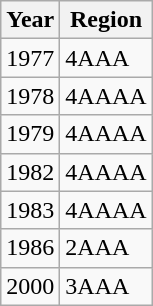<table class="wikitable">
<tr>
<th>Year</th>
<th>Region</th>
</tr>
<tr>
<td>1977</td>
<td>4AAA</td>
</tr>
<tr>
<td>1978</td>
<td>4AAAA</td>
</tr>
<tr>
<td>1979</td>
<td>4AAAA</td>
</tr>
<tr>
<td>1982</td>
<td>4AAAA</td>
</tr>
<tr>
<td>1983</td>
<td>4AAAA</td>
</tr>
<tr>
<td>1986</td>
<td>2AAA</td>
</tr>
<tr>
<td>2000</td>
<td>3AAA</td>
</tr>
</table>
